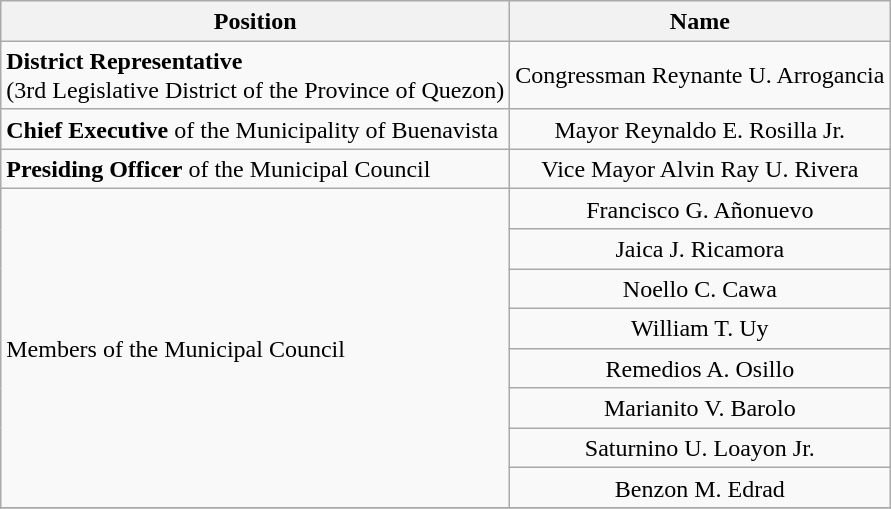<table class="wikitable" style="line-height:1.20em; font-size:100%;">
<tr>
<th>Position</th>
<th>Name</th>
</tr>
<tr>
<td><strong>District Representative</strong><br>(3rd Legislative District of the Province of Quezon)</td>
<td style="text-align:center;">Congressman Reynante U. Arrogancia</td>
</tr>
<tr>
<td><strong>Chief Executive</strong> of the Municipality of Buenavista</td>
<td style="text-align:center;">Mayor Reynaldo E. Rosilla Jr.</td>
</tr>
<tr>
<td><strong>Presiding Officer</strong> of the Municipal Council</td>
<td style="text-align:center;">Vice Mayor Alvin Ray U. Rivera</td>
</tr>
<tr>
<td rowspan="8">Members of the Municipal Council</td>
<td style="text-align:center;">Francisco G. Añonuevo</td>
</tr>
<tr>
<td style="text-align:center;">Jaica J. Ricamora</td>
</tr>
<tr>
<td style="text-align:center;">Noello C. Cawa</td>
</tr>
<tr>
<td style="text-align:center;">William T. Uy</td>
</tr>
<tr>
<td style="text-align:center;">Remedios A. Osillo</td>
</tr>
<tr>
<td style="text-align:center;">Marianito V. Barolo</td>
</tr>
<tr>
<td style="text-align:center;">Saturnino U. Loayon Jr.</td>
</tr>
<tr>
<td style="text-align:center;">Benzon M. Edrad</td>
</tr>
<tr>
</tr>
</table>
